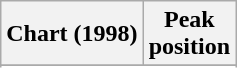<table class="wikitable sortable plainrowheaders" style="text-align:center">
<tr>
<th scope="col">Chart (1998)</th>
<th scope="col">Peak<br>position</th>
</tr>
<tr>
</tr>
<tr>
</tr>
<tr>
</tr>
<tr>
</tr>
<tr>
</tr>
<tr>
</tr>
<tr>
</tr>
<tr>
</tr>
<tr>
</tr>
</table>
